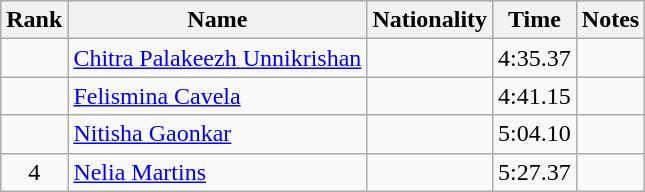<table class="wikitable sortable" style="text-align:center">
<tr>
<th>Rank</th>
<th>Name</th>
<th>Nationality</th>
<th>Time</th>
<th>Notes</th>
</tr>
<tr>
<td></td>
<td align=left><a href='#'>Chitra Palakeezh Unnikrishan</a></td>
<td align=left></td>
<td>4:35.37</td>
<td></td>
</tr>
<tr>
<td></td>
<td align=left><a href='#'>Felismina Cavela</a></td>
<td align=left></td>
<td>4:41.15</td>
<td></td>
</tr>
<tr>
<td></td>
<td align=left><a href='#'>Nitisha Gaonkar</a></td>
<td align=left></td>
<td>5:04.10</td>
<td></td>
</tr>
<tr>
<td>4</td>
<td align=left><a href='#'>Nelia Martins</a></td>
<td align=left></td>
<td>5:27.37</td>
<td></td>
</tr>
</table>
